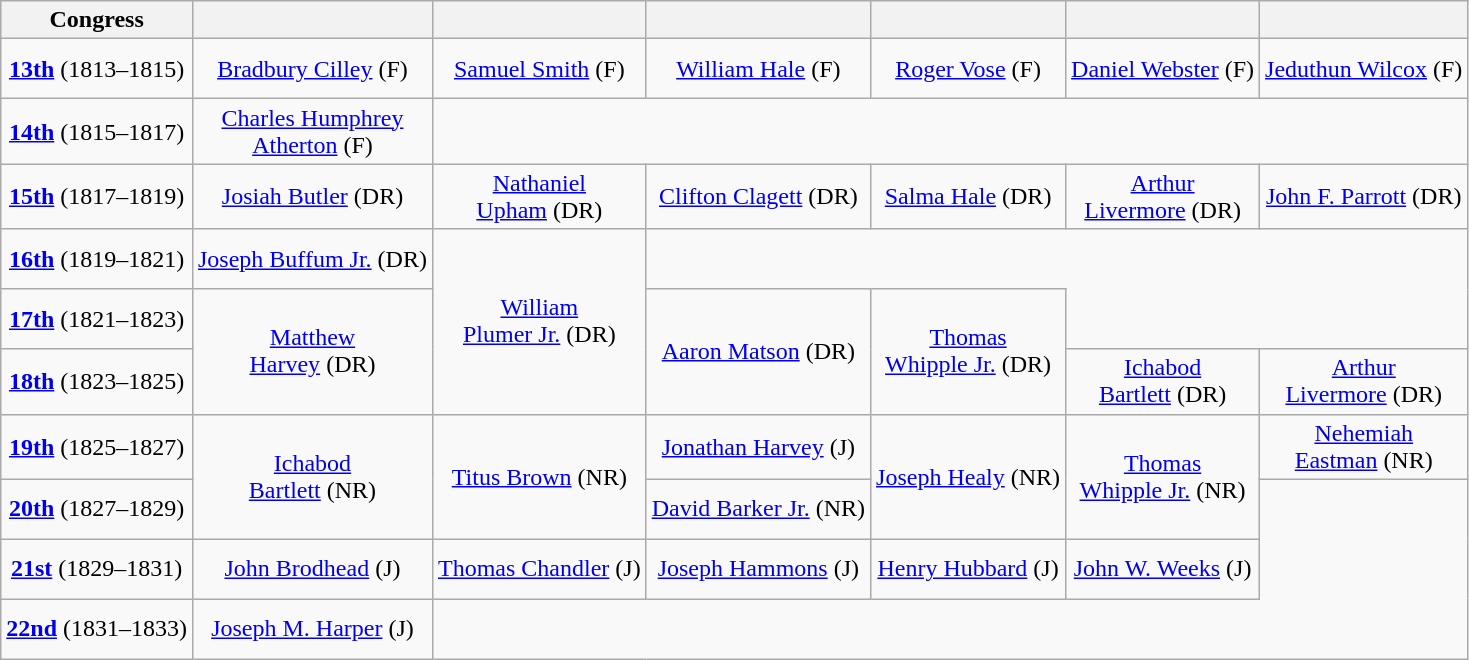<table class=wikitable style="text-align:center">
<tr>
<th>Congress</th>
<th></th>
<th></th>
<th></th>
<th></th>
<th></th>
<th></th>
</tr>
<tr style="height:2.5em">
<td><strong><a href='#'>13th</a></strong> (1813–1815)</td>
<td><a href='#'>Bradbury Cilley</a> (F)</td>
<td><a href='#'>Samuel Smith</a> (F)</td>
<td><a href='#'>William Hale</a> (F)</td>
<td><a href='#'>Roger Vose</a> (F)</td>
<td><a href='#'>Daniel Webster</a> (F)</td>
<td><a href='#'>Jeduthun Wilcox</a> (F)</td>
</tr>
<tr style="height:2.5em">
<td><strong><a href='#'>14th</a></strong> (1815–1817)</td>
<td><a href='#'>Charles Humphrey<br>Atherton</a> (F)</td>
</tr>
<tr style="height:2.5em">
<td><strong><a href='#'>15th</a></strong> (1817–1819)</td>
<td><a href='#'>Josiah Butler</a> (DR)</td>
<td><a href='#'>Nathaniel<br>Upham</a> (DR)</td>
<td><a href='#'>Clifton Clagett</a> (DR)</td>
<td><a href='#'>Salma Hale</a> (DR)</td>
<td><a href='#'>Arthur<br>Livermore</a> (DR)</td>
<td><a href='#'>John F. Parrott</a> (DR)</td>
</tr>
<tr style="height:2.5em">
<td><strong><a href='#'>16th</a></strong> (1819–1821)</td>
<td><a href='#'>Joseph Buffum Jr.</a> (DR)</td>
<td rowspan=3 ><a href='#'>William<br>Plumer Jr.</a> (DR)</td>
</tr>
<tr style="height:2.5em">
<td><strong><a href='#'>17th</a></strong> (1821–1823)</td>
<td rowspan=2 ><a href='#'>Matthew<br>Harvey</a> (DR)</td>
<td rowspan=2 ><a href='#'>Aaron Matson</a> (DR)</td>
<td rowspan=2 ><a href='#'>Thomas<br>Whipple Jr.</a> (DR)</td>
</tr>
<tr style="height:2.5em">
<td><strong><a href='#'>18th</a></strong> (1823–1825)</td>
<td><a href='#'>Ichabod<br>Bartlett</a> (DR)</td>
<td><a href='#'>Arthur<br>Livermore</a> (DR)</td>
</tr>
<tr style="height:2.5em">
<td><strong><a href='#'>19th</a></strong> (1825–1827)</td>
<td rowspan=2 ><a href='#'>Ichabod<br>Bartlett</a> (NR)</td>
<td rowspan=2 ><a href='#'>Titus Brown</a> (NR)</td>
<td><a href='#'>Jonathan Harvey</a> (J)</td>
<td rowspan=2 ><a href='#'>Joseph Healy</a> (NR)</td>
<td rowspan=2 ><a href='#'>Thomas<br>Whipple Jr.</a> (NR)</td>
<td><a href='#'>Nehemiah<br>Eastman</a> (NR)</td>
</tr>
<tr style="height:2.5em">
<td><strong><a href='#'>20th</a></strong> (1827–1829)</td>
<td><a href='#'>David Barker Jr.</a> (NR)</td>
</tr>
<tr style="height:2.5em">
<td><strong><a href='#'>21st</a></strong> (1829–1831)</td>
<td><a href='#'>John Brodhead</a> (J)</td>
<td><a href='#'>Thomas Chandler</a> (J)</td>
<td><a href='#'>Joseph Hammons</a> (J)</td>
<td><a href='#'>Henry Hubbard</a> (J)</td>
<td><a href='#'>John W. Weeks</a> (J)</td>
</tr>
<tr style="height:2.5em">
<td><strong><a href='#'>22nd</a></strong> (1831–1833)</td>
<td><a href='#'>Joseph M. Harper</a> (J)</td>
</tr>
</table>
